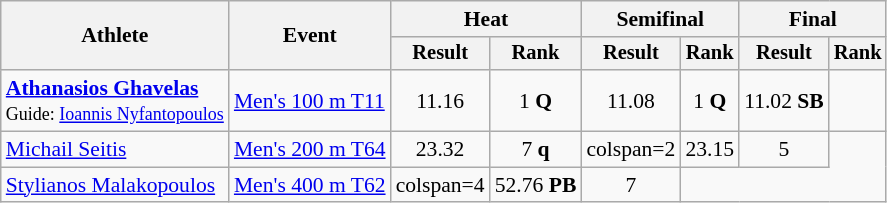<table class="wikitable" style="font-size:90%">
<tr>
<th rowspan="2">Athlete</th>
<th rowspan="2">Event</th>
<th colspan="2">Heat</th>
<th colspan="2">Semifinal</th>
<th colspan="2">Final</th>
</tr>
<tr style="font-size:95%">
<th>Result</th>
<th>Rank</th>
<th>Result</th>
<th>Rank</th>
<th>Result</th>
<th>Rank</th>
</tr>
<tr align=center>
<td align=left><strong><a href='#'>Athanasios Ghavelas</a></strong><br><small>Guide: <a href='#'>Ioannis Nyfantopoulos</a></small></td>
<td align=left><a href='#'>Men's 100 m T11</a></td>
<td>11.16</td>
<td>1 <strong>Q</strong></td>
<td>11.08</td>
<td>1 <strong>Q</strong></td>
<td>11.02 <strong>SB</strong></td>
<td></td>
</tr>
<tr align=center>
<td align=left><a href='#'>Michail Seitis</a></td>
<td align=left><a href='#'>Men's 200 m T64</a></td>
<td>23.32</td>
<td>7 <strong>q</strong></td>
<td>colspan=2 </td>
<td>23.15</td>
<td>5</td>
</tr>
<tr align=center>
<td align=left><a href='#'>Stylianos Malakopoulos</a></td>
<td align=left><a href='#'>Men's 400 m T62</a></td>
<td>colspan=4 </td>
<td>52.76 <strong>PB</strong></td>
<td>7</td>
</tr>
</table>
